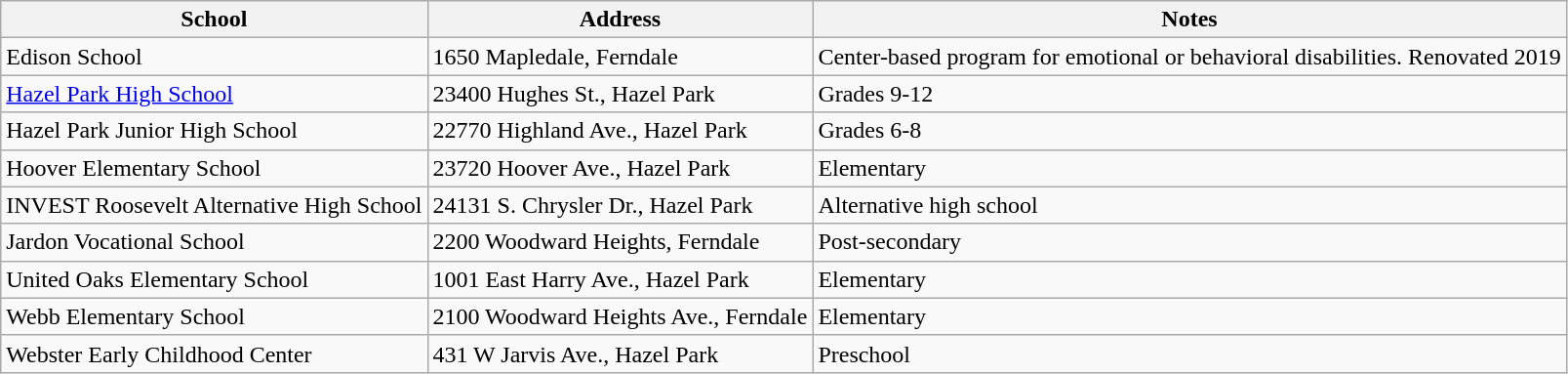<table class="wikitable sortable">
<tr>
<th>School</th>
<th>Address</th>
<th>Notes</th>
</tr>
<tr>
<td>Edison School</td>
<td>1650 Mapledale, Ferndale</td>
<td>Center-based program for emotional or behavioral disabilities. Renovated 2019</td>
</tr>
<tr>
<td><a href='#'>Hazel Park High School</a></td>
<td>23400 Hughes St., Hazel Park</td>
<td>Grades 9-12</td>
</tr>
<tr>
<td>Hazel Park Junior High School</td>
<td>22770 Highland Ave., Hazel Park</td>
<td>Grades 6-8</td>
</tr>
<tr>
<td>Hoover Elementary School</td>
<td>23720 Hoover Ave., Hazel Park</td>
<td>Elementary</td>
</tr>
<tr>
<td>INVEST Roosevelt Alternative High School</td>
<td>24131 S. Chrysler Dr., Hazel Park</td>
<td>Alternative high school</td>
</tr>
<tr>
<td>Jardon Vocational School</td>
<td>2200 Woodward Heights, Ferndale</td>
<td>Post-secondary</td>
</tr>
<tr>
<td>United Oaks Elementary School</td>
<td>1001 East Harry Ave., Hazel Park</td>
<td>Elementary</td>
</tr>
<tr>
<td>Webb Elementary School</td>
<td>2100 Woodward Heights Ave., Ferndale</td>
<td>Elementary</td>
</tr>
<tr>
<td>Webster Early Childhood Center</td>
<td>431 W Jarvis Ave., Hazel Park</td>
<td>Preschool</td>
</tr>
</table>
